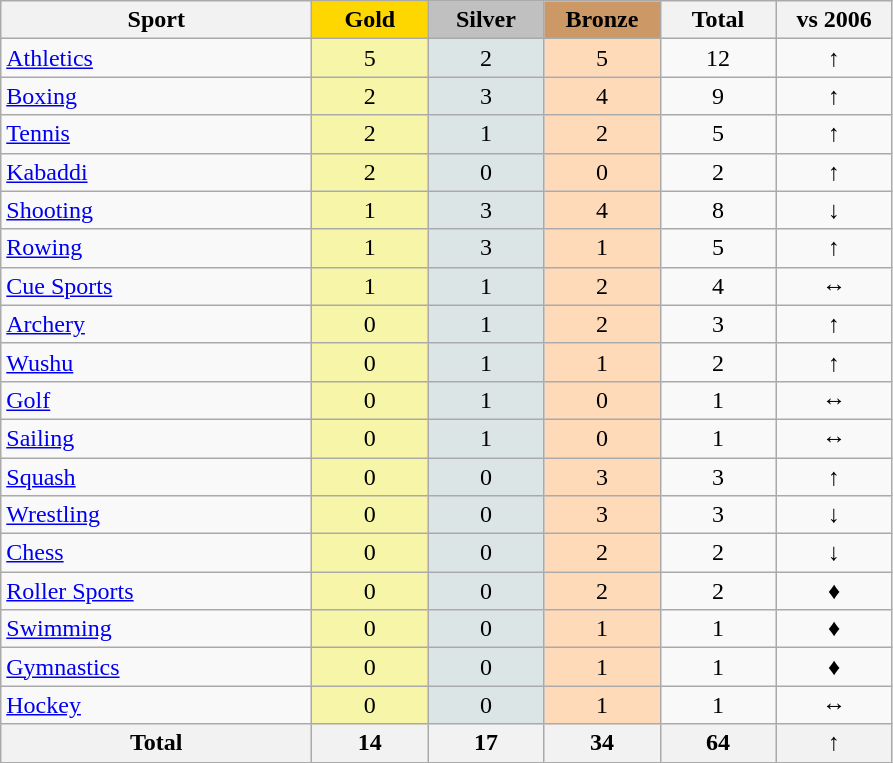<table class="wikitable sortable" style="text-align:center;">
<tr>
<th width=200>Sport</th>
<td bgcolor=gold width=70><strong>Gold</strong></td>
<td bgcolor=silver width=70><strong>Silver</strong></td>
<td bgcolor=#cc9966 width=70><strong>Bronze</strong></td>
<th width=70>Total</th>
<th width=70>vs 2006</th>
</tr>
<tr>
<td align=left><a href='#'>Athletics</a></td>
<td bgcolor=#f7f6a8>5</td>
<td bgcolor=#dce5e5>2</td>
<td bgcolor=#ffdab9>5</td>
<td>12</td>
<td>↑</td>
</tr>
<tr>
<td align=left><a href='#'>Boxing</a></td>
<td bgcolor=#f7f6a8>2</td>
<td bgcolor=#dce5e5>3</td>
<td bgcolor=#ffdab9>4</td>
<td>9</td>
<td>↑</td>
</tr>
<tr>
<td align=left><a href='#'>Tennis</a></td>
<td bgcolor=#f7f6a8>2</td>
<td bgcolor=#dce5e5>1</td>
<td bgcolor=#ffdab9>2</td>
<td>5</td>
<td>↑</td>
</tr>
<tr>
<td align=left><a href='#'>Kabaddi</a></td>
<td bgcolor=#f7f6a8>2</td>
<td bgcolor=#dce5e5>0</td>
<td bgcolor=#ffdab9>0</td>
<td>2</td>
<td>↑</td>
</tr>
<tr>
<td align=left><a href='#'>Shooting</a></td>
<td bgcolor=#f7f6a8>1</td>
<td bgcolor=#dce5e5>3</td>
<td bgcolor=#ffdab9>4</td>
<td>8</td>
<td>↓</td>
</tr>
<tr>
<td align=left><a href='#'>Rowing</a></td>
<td bgcolor=#f7f6a8>1</td>
<td bgcolor=#dce5e5>3</td>
<td bgcolor=#ffdab9>1</td>
<td>5</td>
<td>↑</td>
</tr>
<tr>
<td align=left><a href='#'>Cue Sports</a></td>
<td bgcolor=#f7f6a8>1</td>
<td bgcolor=#dce5e5>1</td>
<td bgcolor=#ffdab9>2</td>
<td>4</td>
<td>↔</td>
</tr>
<tr>
<td align=left><a href='#'>Archery</a></td>
<td bgcolor=#f7f6a8>0</td>
<td bgcolor=#dce5e5>1</td>
<td bgcolor=#ffdab9>2</td>
<td>3</td>
<td>↑</td>
</tr>
<tr>
<td align=left><a href='#'>Wushu</a></td>
<td bgcolor=#f7f6a8>0</td>
<td bgcolor=#dce5e5>1</td>
<td bgcolor=#ffdab9>1</td>
<td>2</td>
<td>↑</td>
</tr>
<tr>
<td align=left><a href='#'>Golf</a></td>
<td bgcolor=#f7f6a8>0</td>
<td bgcolor=#dce5e5>1</td>
<td bgcolor=#ffdab9>0</td>
<td>1</td>
<td>↔</td>
</tr>
<tr>
<td align=left><a href='#'>Sailing</a></td>
<td bgcolor=#f7f6a8>0</td>
<td bgcolor=#dce5e5>1</td>
<td bgcolor=#ffdab9>0</td>
<td>1</td>
<td>↔</td>
</tr>
<tr>
<td align=left><a href='#'>Squash</a></td>
<td bgcolor=#f7f6a8>0</td>
<td bgcolor=#dce5e5>0</td>
<td bgcolor=#ffdab9>3</td>
<td>3</td>
<td>↑</td>
</tr>
<tr>
<td align=left><a href='#'>Wrestling</a></td>
<td bgcolor=#f7f6a8>0</td>
<td bgcolor=#dce5e5>0</td>
<td bgcolor=#ffdab9>3</td>
<td>3</td>
<td>↓</td>
</tr>
<tr>
<td align=left><a href='#'>Chess</a></td>
<td bgcolor=#f7f6a8>0</td>
<td bgcolor=#dce5e5>0</td>
<td bgcolor=#ffdab9>2</td>
<td>2</td>
<td>↓</td>
</tr>
<tr>
<td align=left><a href='#'>Roller Sports</a></td>
<td bgcolor=#f7f6a8>0</td>
<td bgcolor=#dce5e5>0</td>
<td bgcolor=#ffdab9>2</td>
<td>2</td>
<td>♦</td>
</tr>
<tr>
<td align=left><a href='#'>Swimming</a></td>
<td bgcolor=#f7f6a8>0</td>
<td bgcolor=#dce5e5>0</td>
<td bgcolor=#ffdab9>1</td>
<td>1</td>
<td>♦</td>
</tr>
<tr>
<td align=left><a href='#'>Gymnastics</a></td>
<td bgcolor=#f7f6a8>0</td>
<td bgcolor=#dce5e5>0</td>
<td bgcolor=#ffdab9>1</td>
<td>1</td>
<td>♦</td>
</tr>
<tr>
<td align=left><a href='#'>Hockey</a></td>
<td bgcolor=#f7f6a8>0</td>
<td bgcolor=#dce5e5>0</td>
<td bgcolor=#ffdab9>1</td>
<td>1</td>
<td>↔</td>
</tr>
<tr>
<th>Total</th>
<th bgcolor=#f7f6a8>14</th>
<th bgcolor=#dce5e5>17</th>
<th bgcolor=#ffdab9>34</th>
<th>64</th>
<th>↑</th>
</tr>
</table>
